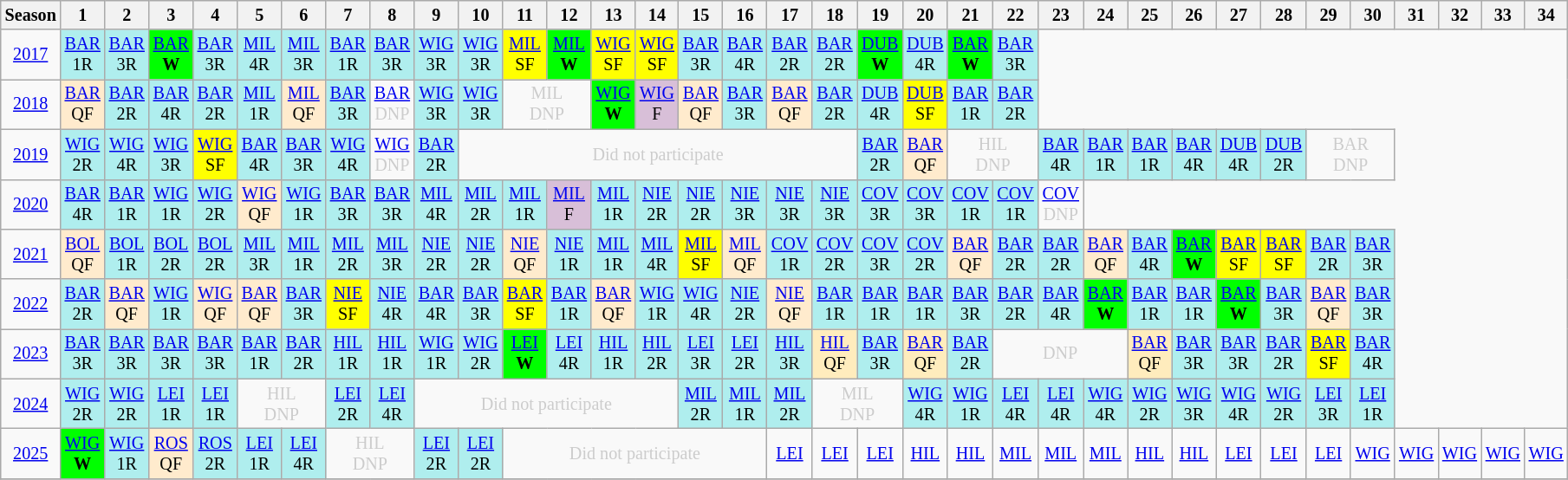<table class="wikitable" style="width:20%; margin:0; font-size:84%">
<tr>
<th>Season</th>
<th>1</th>
<th>2</th>
<th>3</th>
<th>4</th>
<th>5</th>
<th>6</th>
<th>7</th>
<th>8</th>
<th>9</th>
<th>10</th>
<th>11</th>
<th>12</th>
<th>13</th>
<th>14</th>
<th>15</th>
<th>16</th>
<th>17</th>
<th>18</th>
<th>19</th>
<th>20</th>
<th>21</th>
<th>22</th>
<th>23</th>
<th>24</th>
<th>25</th>
<th>26</th>
<th>27</th>
<th>28</th>
<th>29</th>
<th>30</th>
<th>31</th>
<th>32</th>
<th>33</th>
<th>34</th>
</tr>
<tr>
<td style="text-align:center;"background:#efefef;"><a href='#'>2017</a></td>
<td style="text-align:center; background:#afeeee;"><a href='#'>BAR</a><br>1R</td>
<td style="text-align:center; background:#afeeee;"><a href='#'>BAR</a><br>3R</td>
<td style="text-align:center; background:lime;"><a href='#'>BAR</a><br><strong>W</strong></td>
<td style="text-align:center; background:#afeeee;"><a href='#'>BAR</a><br>3R</td>
<td style="text-align:center; background:#afeeee;"><a href='#'>MIL</a><br>4R</td>
<td style="text-align:center; background:#afeeee;"><a href='#'>MIL</a><br>3R</td>
<td style="text-align:center; background:#afeeee;"><a href='#'>BAR</a><br>1R</td>
<td style="text-align:center; background:#afeeee;"><a href='#'>BAR</a><br>3R</td>
<td style="text-align:center; background:#afeeee;"><a href='#'>WIG</a><br>3R</td>
<td style="text-align:center; background:#afeeee;"><a href='#'>WIG</a><br>3R</td>
<td style="text-align:center; background:yellow;"><a href='#'>MIL</a><br>SF</td>
<td style="text-align:center; background:lime;"><a href='#'>MIL</a><br><strong>W</strong></td>
<td style="text-align:center; background:yellow;"><a href='#'>WIG</a><br>SF</td>
<td style="text-align:center; background:yellow;"><a href='#'>WIG</a><br>SF</td>
<td style="text-align:center; background:#afeeee;"><a href='#'>BAR</a><br>3R</td>
<td style="text-align:center; background:#afeeee;"><a href='#'>BAR</a><br>4R</td>
<td style="text-align:center; background:#afeeee;"><a href='#'>BAR</a><br>2R</td>
<td style="text-align:center; background:#afeeee;"><a href='#'>BAR</a><br>2R</td>
<td style="text-align:center; background:lime;"><a href='#'>DUB</a><br><strong>W</strong></td>
<td style="text-align:center; background:#afeeee;"><a href='#'>DUB</a><br>4R</td>
<td style="text-align:center; background:lime;"><a href='#'>BAR</a><br><strong>W</strong></td>
<td style="text-align:center; background:#afeeee;"><a href='#'>BAR</a><br>3R</td>
</tr>
<tr>
<td style="text-align:center;"background:#efefef;"><a href='#'>2018</a></td>
<td style="text-align:center; background:#ffebcd;"><a href='#'>BAR</a><br>QF</td>
<td style="text-align:center; background:#afeeee;"><a href='#'>BAR</a><br>2R</td>
<td style="text-align:center; background:#afeeee;"><a href='#'>BAR</a><br>4R</td>
<td style="text-align:center; background:#afeeee;"><a href='#'>BAR</a><br>2R</td>
<td style="text-align:center; background:#afeeee;"><a href='#'>MIL</a><br>1R</td>
<td style="text-align:center; background:#ffebcd;"><a href='#'>MIL</a><br>QF</td>
<td style="text-align:center; background:#afeeee;"><a href='#'>BAR</a><br>3R</td>
<td style="text-align:center; color:#ccc;"><a href='#'>BAR</a><br>DNP</td>
<td style="text-align:center; background:#afeeee;"><a href='#'>WIG</a><br>3R</td>
<td style="text-align:center; background:#afeeee;"><a href='#'>WIG</a><br>3R</td>
<td colspan="2" style="text-align:center; color:#ccc;">MIL<br>DNP</td>
<td style="text-align:center; background:lime;"><a href='#'>WIG</a><br><strong>W</strong></td>
<td style="text-align:center; background:thistle;"><a href='#'>WIG</a><br>F</td>
<td style="text-align:center; background:#ffebcd;"><a href='#'>BAR</a><br>QF</td>
<td style="text-align:center; background:#afeeee;"><a href='#'>BAR</a><br>3R</td>
<td style="text-align:center; background:#ffebcd;"><a href='#'>BAR</a><br>QF</td>
<td style="text-align:center; background:#afeeee;"><a href='#'>BAR</a><br>2R</td>
<td style="text-align:center; background:#afeeee;"><a href='#'>DUB</a><br>4R</td>
<td style="text-align:center; background:yellow;"><a href='#'>DUB</a><br>SF</td>
<td style="text-align:center; background:#afeeee;"><a href='#'>BAR</a><br>1R</td>
<td style="text-align:center; background:#afeeee;"><a href='#'>BAR</a><br>2R</td>
</tr>
<tr>
<td style="text-align:center;"background:#efefef;"><a href='#'>2019</a></td>
<td style="text-align:center; background:#afeeee;"><a href='#'>WIG</a><br>2R</td>
<td style="text-align:center; background:#afeeee;"><a href='#'>WIG</a><br>4R</td>
<td style="text-align:center; background:#afeeee;"><a href='#'>WIG</a><br>3R</td>
<td style="text-align:center; background:yellow;"><a href='#'>WIG</a><br>SF</td>
<td style="text-align:center; background:#afeeee;"><a href='#'>BAR</a><br>4R</td>
<td style="text-align:center; background:#afeeee;"><a href='#'>BAR</a><br>3R</td>
<td style="text-align:center; background:#afeeee;"><a href='#'>WIG</a><br>4R</td>
<td style="text-align:center; color:#ccc;"><a href='#'>WIG</a><br>DNP</td>
<td style="text-align:center; background:#afeeee;"><a href='#'>BAR</a><br>2R</td>
<td colspan="9" style="text-align:center; color:#ccc;">Did not participate</td>
<td style="text-align:center; background:#afeeee;"><a href='#'>BAR</a><br>2R</td>
<td style="text-align:center; background:#ffebcd;"><a href='#'>BAR</a><br>QF</td>
<td colspan="2" style="text-align:center; color:#ccc;">HIL<br>DNP</td>
<td style="text-align:center; background:#afeeee;"><a href='#'>BAR</a><br>4R</td>
<td style="text-align:center; background:#afeeee;"><a href='#'>BAR</a><br>1R</td>
<td style="text-align:center; background:#afeeee;"><a href='#'>BAR</a><br>1R</td>
<td style="text-align:center; background:#afeeee;"><a href='#'>BAR</a><br>4R</td>
<td style="text-align:center; background:#afeeee;"><a href='#'>DUB</a><br>4R</td>
<td style="text-align:center; background:#afeeee;"><a href='#'>DUB</a><br>2R</td>
<td colspan="2" style="text-align:center; color:#ccc;">BAR<br>DNP</td>
</tr>
<tr>
<td style="text-align:center;"background:#efefef;"><a href='#'>2020</a></td>
<td style="text-align:center; background:#afeeee;"><a href='#'>BAR</a><br>4R</td>
<td style="text-align:center; background:#afeeee;"><a href='#'>BAR</a><br>1R</td>
<td style="text-align:center; background:#afeeee;"><a href='#'>WIG</a><br>1R</td>
<td style="text-align:center; background:#afeeee;"><a href='#'>WIG</a><br>2R</td>
<td style="text-align:center; background:#ffebcd;"><a href='#'>WIG</a><br>QF</td>
<td style="text-align:center; background:#afeeee;"><a href='#'>WIG</a><br>1R</td>
<td style="text-align:center; background:#afeeee;"><a href='#'>BAR</a><br>3R</td>
<td style="text-align:center; background:#afeeee;"><a href='#'>BAR</a><br>3R</td>
<td style="text-align:center; background:#afeeee;"><a href='#'>MIL</a><br>4R</td>
<td style="text-align:center; background:#afeeee;"><a href='#'>MIL</a><br>2R</td>
<td style="text-align:center; background:#afeeee;"><a href='#'>MIL</a><br>1R</td>
<td style="text-align:center; background:thistle;"><a href='#'>MIL</a><br>F</td>
<td style="text-align:center; background:#afeeee;"><a href='#'>MIL</a><br>1R</td>
<td style="text-align:center; background:#afeeee;"><a href='#'>NIE</a><br>2R</td>
<td style="text-align:center; background:#afeeee;"><a href='#'>NIE</a><br>2R</td>
<td style="text-align:center; background:#afeeee;"><a href='#'>NIE</a><br>3R</td>
<td style="text-align:center; background:#afeeee;"><a href='#'>NIE</a><br>3R</td>
<td style="text-align:center; background:#afeeee;"><a href='#'>NIE</a><br>3R</td>
<td style="text-align:center; background:#afeeee;"><a href='#'>COV</a><br>3R</td>
<td style="text-align:center; background:#afeeee;"><a href='#'>COV</a><br>3R</td>
<td style="text-align:center; background:#afeeee;"><a href='#'>COV</a><br>1R</td>
<td style="text-align:center; background:#afeeee;"><a href='#'>COV</a><br>1R</td>
<td style="text-align:center; color:#ccc;"><a href='#'>COV</a><br>DNP</td>
</tr>
<tr>
<td style="text-align:center;"background:#efefef;"><a href='#'>2021</a></td>
<td style="text-align:center; background:#ffebcd;"><a href='#'>BOL</a><br>QF</td>
<td style="text-align:center; background:#afeeee;"><a href='#'>BOL</a><br>1R</td>
<td style="text-align:center; background:#afeeee;"><a href='#'>BOL</a><br>2R</td>
<td style="text-align:center; background:#afeeee;"><a href='#'>BOL</a><br>2R</td>
<td style="text-align:center; background:#afeeee;"><a href='#'>MIL</a><br>3R</td>
<td style="text-align:center; background:#afeeee;"><a href='#'>MIL</a><br>1R</td>
<td style="text-align:center; background:#afeeee;"><a href='#'>MIL</a><br>2R</td>
<td style="text-align:center; background:#afeeee;"><a href='#'>MIL</a><br>3R</td>
<td style="text-align:center; background:#afeeee;"><a href='#'>NIE</a><br>2R</td>
<td style="text-align:center; background:#afeeee;"><a href='#'>NIE</a><br>2R</td>
<td style="text-align:center; background:#ffebcd;"><a href='#'>NIE</a><br>QF</td>
<td style="text-align:center; background:#afeeee;"><a href='#'>NIE</a><br>1R</td>
<td style="text-align:center; background:#afeeee;"><a href='#'>MIL</a><br>1R</td>
<td style="text-align:center; background:#afeeee;"><a href='#'>MIL</a><br>4R</td>
<td style="text-align:center; background:yellow;"><a href='#'>MIL</a><br>SF</td>
<td style="text-align:center; background:#ffebcd;"><a href='#'>MIL</a><br>QF</td>
<td style="text-align:center; background:#afeeee;"><a href='#'>COV</a><br>1R</td>
<td style="text-align:center; background:#afeeee;"><a href='#'>COV</a><br>2R</td>
<td style="text-align:center; background:#afeeee;"><a href='#'>COV</a><br>3R</td>
<td style="text-align:center; background:#afeeee;"><a href='#'>COV</a><br>2R</td>
<td style="text-align:center; background:#ffebcd;"><a href='#'>BAR</a><br>QF</td>
<td style="text-align:center; background:#afeeee;"><a href='#'>BAR</a><br>2R</td>
<td style="text-align:center; background:#afeeee;"><a href='#'>BAR</a><br>2R</td>
<td style="text-align:center; background:#ffebcd;"><a href='#'>BAR</a><br>QF</td>
<td style="text-align:center; background:#afeeee;"><a href='#'>BAR</a><br>4R</td>
<td style="text-align:center; background:lime;"><a href='#'>BAR</a><br><strong>W</strong></td>
<td style="text-align:center; background:yellow;"><a href='#'>BAR</a><br>SF</td>
<td style="text-align:center; background:yellow;"><a href='#'>BAR</a><br>SF</td>
<td style="text-align:center; background:#afeeee;"><a href='#'>BAR</a><br>2R</td>
<td style="text-align:center; background:#afeeee;"><a href='#'>BAR</a><br>3R</td>
</tr>
<tr>
<td style="text-align:center;"background:#efefef;"><a href='#'>2022</a></td>
<td style="text-align:center; background:#afeeee;"><a href='#'>BAR</a><br>2R</td>
<td style="text-align:center; background:#ffebcd;"><a href='#'>BAR</a><br>QF</td>
<td style="text-align:center; background:#afeeee;"><a href='#'>WIG</a><br>1R</td>
<td style="text-align:center; background:#ffebcd;"><a href='#'>WIG</a><br>QF</td>
<td style="text-align:center; background:#ffebcd;"><a href='#'>BAR</a><br>QF</td>
<td style="text-align:center; background:#afeeee;"><a href='#'>BAR</a><br>3R</td>
<td style="text-align:center; background:yellow"><a href='#'>NIE</a><br>SF</td>
<td style="text-align:center; background:#afeeee"><a href='#'>NIE</a><br>4R</td>
<td style="text-align:center; background:#afeeee;"><a href='#'>BAR</a><br>4R</td>
<td style="text-align:center; background:#afeeee;"><a href='#'>BAR</a><br>3R</td>
<td style="text-align:center; background:yellow;"><a href='#'>BAR</a><br>SF</td>
<td style="text-align:center; background:#afeeee;"><a href='#'>BAR</a><br>1R</td>
<td style="text-align:center; background:#ffebcd;"><a href='#'>BAR</a><br>QF</td>
<td style="text-align:center; background:#afeeee;"><a href='#'>WIG</a><br>1R</td>
<td style="text-align:center; background:#afeeee;"><a href='#'>WIG</a><br>4R</td>
<td style="text-align:center; background:#afeeee;"><a href='#'>NIE</a><br>2R</td>
<td style="text-align:center; background:#ffebcd;"><a href='#'>NIE</a><br>QF</td>
<td style="text-align:center; background:#afeeee;"><a href='#'>BAR</a><br>1R</td>
<td style="text-align:center; background:#afeeee;"><a href='#'>BAR</a><br>1R</td>
<td style="text-align:center; background:#afeeee;"><a href='#'>BAR</a><br>1R</td>
<td style="text-align:center; background:#afeeee;"><a href='#'>BAR</a><br>3R</td>
<td style="text-align:center; background:#afeeee;"><a href='#'>BAR</a><br>2R</td>
<td style="text-align:center; background:#afeeee;"><a href='#'>BAR</a><br>4R</td>
<td style="text-align:center; background:lime;"><a href='#'>BAR</a><br><strong>W</strong></td>
<td style="text-align:center; background:#afeeee;"><a href='#'>BAR</a><br>1R</td>
<td style="text-align:center; background:#afeeee;"><a href='#'>BAR</a><br>1R</td>
<td style="text-align:center; background:lime;"><a href='#'>BAR</a><br><strong>W</strong></td>
<td style="text-align:center; background:#afeeee;"><a href='#'>BAR</a><br>3R</td>
<td style="text-align:center; background:#ffebcd;"><a href='#'>BAR</a><br>QF</td>
<td style="text-align:center; background:#afeeee;"><a href='#'>BAR</a><br>3R</td>
</tr>
<tr>
<td style="text-align:center;"background:#efefef;"><a href='#'>2023</a></td>
<td style="text-align:center; background:#afeeee;"><a href='#'>BAR</a><br>3R</td>
<td style="text-align:center; background:#afeeee;"><a href='#'>BAR</a><br>3R</td>
<td style="text-align:center; background:#afeeee;"><a href='#'>BAR</a><br>3R</td>
<td style="text-align:center; background:#afeeee;"><a href='#'>BAR</a><br>3R</td>
<td style="text-align:center; background:#afeeee;"><a href='#'>BAR</a><br>1R</td>
<td style="text-align:center; background:#afeeee;"><a href='#'>BAR</a><br>2R</td>
<td style="text-align:center; background:#afeeee;"><a href='#'>HIL</a><br>1R</td>
<td style="text-align:center; background:#afeeee;"><a href='#'>HIL</a><br>1R</td>
<td style="text-align:center; background:#afeeee;"><a href='#'>WIG</a><br>1R</td>
<td style="text-align:center; background:#afeeee;"><a href='#'>WIG</a><br>2R</td>
<td style="text-align:center; background:lime;"><a href='#'>LEI</a><br><strong>W</strong></td>
<td style="text-align:center; background:#afeeee;"><a href='#'>LEI</a><br>4R</td>
<td style="text-align:center; background:#afeeee;"><a href='#'>HIL</a><br>1R</td>
<td style="text-align:center; background:#afeeee;"><a href='#'>HIL</a><br>2R</td>
<td style="text-align:center; background:#afeeee;"><a href='#'>LEI</a><br>3R</td>
<td style="text-align:center; background:#afeeee;"><a href='#'>LEI</a><br>2R</td>
<td style="text-align:center; background:#afeeee;"><a href='#'>HIL</a><br>3R</td>
<td style="text-align:center; background:#ffecbd;"><a href='#'>HIL</a><br>QF</td>
<td style="text-align:center; background:#afeeee;"><a href='#'>BAR</a><br>3R</td>
<td style="text-align:center; background:#ffecbd;"><a href='#'>BAR</a><br>QF</td>
<td style="text-align:center; background:#afeeee;"><a href='#'>BAR</a><br>2R</td>
<td colspan="3" style="text-align:center; color:#ccc;">DNP</td>
<td style="text-align:center; background:#ffecbd;"><a href='#'>BAR</a><br>QF</td>
<td style="text-align:center; background:#afeeee;"><a href='#'>BAR</a><br>3R</td>
<td style="text-align:center; background:#afeeee;"><a href='#'>BAR</a><br>3R</td>
<td style="text-align:center; background:#afeeee;"><a href='#'>BAR</a><br>2R</td>
<td style="text-align:center; background:yellow;"><a href='#'>BAR</a><br>SF</td>
<td style="text-align:center; background:#afeeee;"><a href='#'>BAR</a><br>4R</td>
</tr>
<tr>
<td style="text-align:center;"background:#efefef;"><a href='#'>2024</a></td>
<td style="text-align:center; background:#afeeee;"><a href='#'>WIG</a><br>2R</td>
<td style="text-align:center; background:#afeeee;"><a href='#'>WIG</a><br>2R</td>
<td style="text-align:center; background:#afeeee;"><a href='#'>LEI</a><br>1R</td>
<td style="text-align:center; background:#afeeee;"><a href='#'>LEI</a><br>1R</td>
<td colspan="2" style="text-align:center; color:#ccc;">HIL<br>DNP</td>
<td style="text-align:center; background:#afeeee;"><a href='#'>LEI</a><br>2R</td>
<td style="text-align:center; background:#afeeee;"><a href='#'>LEI</a><br>4R</td>
<td colspan="6" style="text-align:center; color:#ccc;">Did not participate</td>
<td style="text-align:center; background:#afeeee;"><a href='#'>MIL</a><br>2R</td>
<td style="text-align:center; background:#afeeee;"><a href='#'>MIL</a><br>1R</td>
<td style="text-align:center; background:#afeeee;"><a href='#'>MIL</a><br>2R</td>
<td colspan="2" style="text-align:center; color:#ccc;">MIL<br>DNP</td>
<td style="text-align:center; background:#afeeee;"><a href='#'>WIG</a><br>4R</td>
<td style="text-align:center; background:#afeeee;"><a href='#'>WIG</a><br>1R</td>
<td style="text-align:center; background:#afeeee;"><a href='#'>LEI</a><br>4R</td>
<td style="text-align:center; background:#afeeee;"><a href='#'>LEI</a><br>4R</td>
<td style="text-align:center; background:#afeeee;"><a href='#'>WIG</a><br>4R</td>
<td style="text-align:center; background:#afeeee;"><a href='#'>WIG</a><br>2R</td>
<td style="text-align:center; background:#afeeee;"><a href='#'>WIG</a><br>3R</td>
<td style="text-align:center; background:#afeeee;"><a href='#'>WIG</a><br>4R</td>
<td style="text-align:center; background:#afeeee;"><a href='#'>WIG</a><br>2R</td>
<td style="text-align:center; background:#afeeee;"><a href='#'>LEI</a><br>3R</td>
<td style="text-align:center; background:#afeeee;"><a href='#'>LEI</a><br>1R</td>
</tr>
<tr>
<td style="text-align:center;"background:#efefef;"><a href='#'>2025</a></td>
<td style="text-align:center; background:lime;"><a href='#'>WIG</a><br><strong>W</strong></td>
<td style="text-align:center; background:#afeeee;"><a href='#'>WIG</a><br>1R</td>
<td style="text-align:center; background:#ffebcd;"><a href='#'>ROS</a><br>QF</td>
<td style="text-align:center; background:#afeeee;"><a href='#'>ROS</a><br>2R</td>
<td style="text-align:center; background:#afeeee;"><a href='#'>LEI</a><br>1R</td>
<td style="text-align:center; background:#afeeee;"><a href='#'>LEI</a><br>4R</td>
<td colspan="2" style="text-align:center; color:#ccc;">HIL<br>DNP</td>
<td style="text-align:center; background:#afeeee;"><a href='#'>LEI</a><br>2R</td>
<td style="text-align:center; background:#afeeee;"><a href='#'>LEI</a><br>2R</td>
<td colspan="6" style="text-align:center; color:#ccc;">Did not participate</td>
<td style="text-align:center; background:#;"><a href='#'>LEI</a><br></td>
<td style="text-align:center; background:#;"><a href='#'>LEI</a><br></td>
<td style="text-align:center; background:#;"><a href='#'>LEI</a><br></td>
<td style="text-align:center; background:#;"><a href='#'>HIL</a><br></td>
<td style="text-align:center; background:#;"><a href='#'>HIL</a><br></td>
<td style="text-align:center; background:#;"><a href='#'>MIL</a><br></td>
<td style="text-align:center; background:#;"><a href='#'>MIL</a><br></td>
<td style="text-align:center; background:#;"><a href='#'>MIL</a><br></td>
<td style="text-align:center; background:#;"><a href='#'>HIL</a><br></td>
<td style="text-align:center; background:#;"><a href='#'>HIL</a><br></td>
<td style="text-align:center; background:#;"><a href='#'>LEI</a><br></td>
<td style="text-align:center; background:#;"><a href='#'>LEI</a><br></td>
<td style="text-align:center; background:#;"><a href='#'>LEI</a><br></td>
<td style="text-align:center; background:#;"><a href='#'>WIG</a><br></td>
<td style="text-align:center; background:#;"><a href='#'>WIG</a><br></td>
<td style="text-align:center; background:#;"><a href='#'>WIG</a><br></td>
<td style="text-align:center; background:#;"><a href='#'>WIG</a><br></td>
<td style="text-align:center; background:#;"><a href='#'>WIG</a><br></td>
</tr>
<tr>
</tr>
</table>
